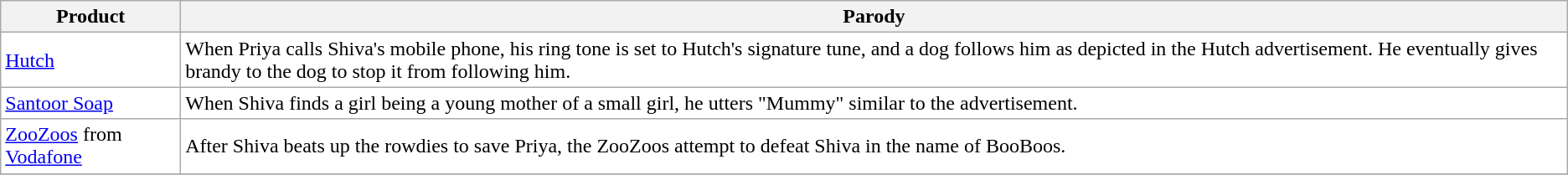<table class="wikitable" style="background:#ffffff;">
<tr>
<th>Product</th>
<th>Parody</th>
</tr>
<tr>
<td><a href='#'>Hutch</a></td>
<td>When Priya calls Shiva's mobile phone, his ring tone is set to Hutch's signature tune, and a dog follows him as depicted in the Hutch advertisement. He eventually gives brandy to the dog to stop it from following him.</td>
</tr>
<tr>
<td><a href='#'>Santoor Soap</a></td>
<td>When Shiva finds a girl being a young mother of a small girl, he utters "Mummy" similar to the advertisement.</td>
</tr>
<tr>
<td><a href='#'>ZooZoos</a> from <a href='#'>Vodafone</a></td>
<td>After Shiva beats up the rowdies to save Priya, the ZooZoos attempt to defeat Shiva in the name of BooBoos.</td>
</tr>
<tr>
</tr>
</table>
